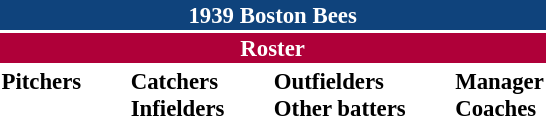<table class="toccolours" style="font-size: 95%;">
<tr>
<th colspan="10" style="background-color: #0f437c; color: white; text-align: center;">1939 Boston Bees</th>
</tr>
<tr>
<td colspan="10" style="background-color: #af0039; color: white; text-align: center;"><strong>Roster</strong></td>
</tr>
<tr>
<td valign="top"><strong>Pitchers</strong><br>













</td>
<td width="25px"></td>
<td valign="top"><strong>Catchers</strong><br>


<strong>Infielders</strong>










</td>
<td width="25px"></td>
<td valign="top"><strong>Outfielders</strong><br>








<strong>Other batters</strong>
</td>
<td width="25px"></td>
<td valign="top"><strong>Manager</strong><br>
<strong>Coaches</strong>

</td>
</tr>
</table>
